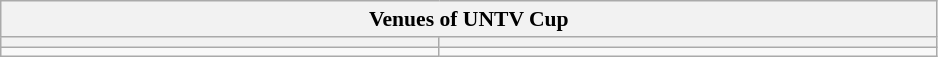<table class="wikitable" style="text-align:left; font-size: 90%;" width=625px>
<tr>
<th colspan=5 width=500px>Venues of UNTV Cup</th>
</tr>
<tr>
<th></th>
<th width=325px></th>
</tr>
<tr>
<td></td>
<td></td>
</tr>
</table>
